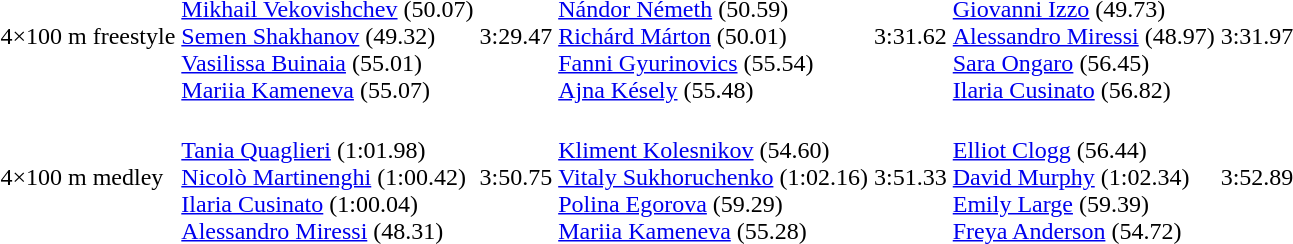<table>
<tr>
<td>4×100 m freestyle</td>
<td><br><a href='#'>Mikhail Vekovishchev</a>  (50.07)<br><a href='#'>Semen Shakhanov</a> (49.32)<br><a href='#'>Vasilissa Buinaia</a> (55.01)<br><a href='#'>Mariia Kameneva</a> (55.07)</td>
<td>3:29.47</td>
<td><br><a href='#'>Nándor Németh</a>  (50.59)<br><a href='#'>Richárd Márton</a> (50.01)<br><a href='#'>Fanni Gyurinovics</a> (55.54)<br><a href='#'>Ajna Késely</a> (55.48)</td>
<td>3:31.62</td>
<td><br><a href='#'>Giovanni Izzo</a>  (49.73)<br><a href='#'>Alessandro Miressi</a> (48.97)<br><a href='#'>Sara Ongaro</a> (56.45)<br><a href='#'>Ilaria Cusinato</a> (56.82)</td>
<td>3:31.97</td>
</tr>
<tr>
<td>4×100 m medley</td>
<td><br><a href='#'>Tania Quaglieri</a>  (1:01.98)<br><a href='#'>Nicolò Martinenghi</a> (1:00.42)<br><a href='#'>Ilaria Cusinato</a> (1:00.04)<br><a href='#'>Alessandro Miressi</a> (48.31)</td>
<td>3:50.75</td>
<td><br><a href='#'>Kliment Kolesnikov</a>  (54.60)<br><a href='#'>Vitaly Sukhoruchenko</a> (1:02.16)<br><a href='#'>Polina Egorova</a> (59.29)<br><a href='#'>Mariia Kameneva</a> (55.28)</td>
<td>3:51.33</td>
<td><br><a href='#'>Elliot Clogg</a> (56.44)<br><a href='#'>David Murphy</a>  (1:02.34)<br><a href='#'>Emily Large</a> (59.39)<br><a href='#'>Freya Anderson</a> (54.72)</td>
<td>3:52.89</td>
</tr>
</table>
